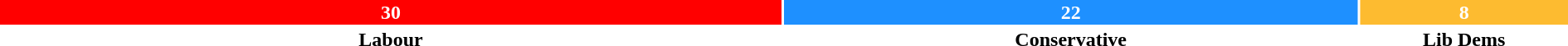<table style="width:100%; text-align:center;">
<tr style="color:white;">
<td style="background:red; width:50%;"><strong>30</strong></td>
<td style="background:dodgerblue; width:36.7%;"><strong>22</strong></td>
<td style="background:#FDBB30; width:13.3%;"><strong>8</strong></td>
</tr>
<tr>
<td><span><strong>Labour</strong></span></td>
<td><span><strong>Conservative</strong></span></td>
<td><span><strong>Lib Dems</strong></span></td>
</tr>
</table>
